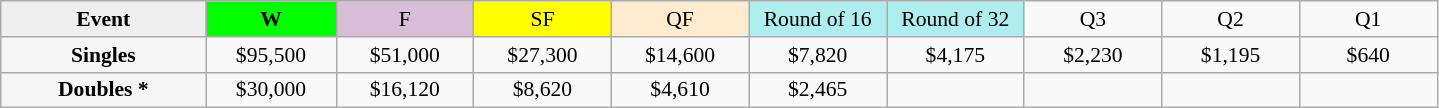<table class=wikitable style=font-size:90%;text-align:center>
<tr>
<td style="width:130px; background:#efefef;"><strong>Event</strong></td>
<td style="width:80px; background:lime;"><strong>W</strong></td>
<td style="width:85px; background:thistle;">F</td>
<td style="width:85px; background:#ff0;">SF</td>
<td style="width:85px; background:#ffebcd;">QF</td>
<td style="width:85px; background:#afeeee;">Round of 16</td>
<td style="width:85px; background:#afeeee;">Round of 32</td>
<td width=85>Q3</td>
<td width=85>Q2</td>
<td width=85>Q1</td>
</tr>
<tr>
<td style="background:#f6f6f6;"><strong>Singles</strong></td>
<td>$95,500</td>
<td>$51,000</td>
<td>$27,300</td>
<td>$14,600</td>
<td>$7,820</td>
<td>$4,175</td>
<td>$2,230</td>
<td>$1,195</td>
<td>$640</td>
</tr>
<tr>
<td style="background:#f6f6f6;"><strong>Doubles *</strong></td>
<td>$30,000</td>
<td>$16,120</td>
<td>$8,620</td>
<td>$4,610</td>
<td>$2,465</td>
<td></td>
<td></td>
<td></td>
<td></td>
</tr>
</table>
